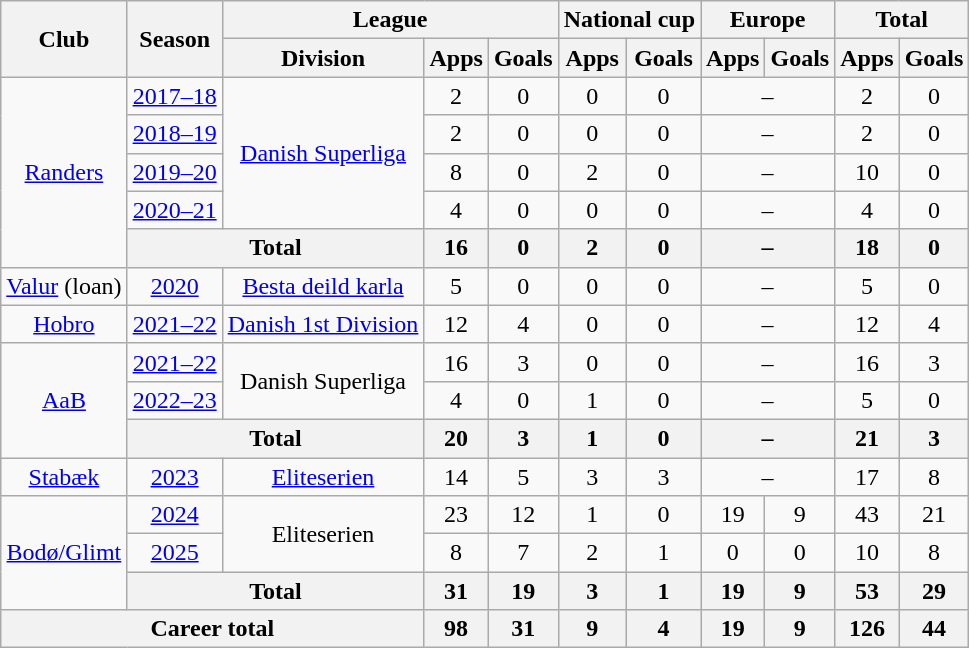<table class="wikitable" style="text-align:center">
<tr>
<th rowspan="2">Club</th>
<th rowspan="2">Season</th>
<th colspan="3">League</th>
<th colspan="2">National cup</th>
<th colspan="2">Europe</th>
<th colspan="2">Total</th>
</tr>
<tr>
<th>Division</th>
<th>Apps</th>
<th>Goals</th>
<th>Apps</th>
<th>Goals</th>
<th>Apps</th>
<th>Goals</th>
<th>Apps</th>
<th>Goals</th>
</tr>
<tr>
<td rowspan="5"><a href='#'>Randers</a></td>
<td><a href='#'>2017–18</a></td>
<td rowspan="4"><a href='#'>Danish Superliga</a></td>
<td>2</td>
<td>0</td>
<td>0</td>
<td>0</td>
<td colspan="2">–</td>
<td>2</td>
<td>0</td>
</tr>
<tr>
<td><a href='#'>2018–19</a></td>
<td>2</td>
<td>0</td>
<td>0</td>
<td>0</td>
<td colspan="2">–</td>
<td>2</td>
<td>0</td>
</tr>
<tr>
<td><a href='#'>2019–20</a></td>
<td>8</td>
<td>0</td>
<td>2</td>
<td>0</td>
<td colspan="2">–</td>
<td>10</td>
<td>0</td>
</tr>
<tr>
<td><a href='#'>2020–21</a></td>
<td>4</td>
<td>0</td>
<td>0</td>
<td>0</td>
<td colspan="2">–</td>
<td>4</td>
<td>0</td>
</tr>
<tr>
<th colspan="2">Total</th>
<th>16</th>
<th>0</th>
<th>2</th>
<th>0</th>
<th colspan="2">–</th>
<th>18</th>
<th>0</th>
</tr>
<tr>
<td><a href='#'>Valur</a> (loan)</td>
<td><a href='#'>2020</a></td>
<td><a href='#'>Besta deild karla</a></td>
<td>5</td>
<td>0</td>
<td>0</td>
<td>0</td>
<td colspan="2">–</td>
<td>5</td>
<td>0</td>
</tr>
<tr>
<td><a href='#'>Hobro</a></td>
<td><a href='#'>2021–22</a></td>
<td><a href='#'>Danish 1st Division</a></td>
<td>12</td>
<td>4</td>
<td>0</td>
<td>0</td>
<td colspan="2">–</td>
<td>12</td>
<td>4</td>
</tr>
<tr>
<td rowspan="3"><a href='#'>AaB</a></td>
<td><a href='#'>2021–22</a></td>
<td rowspan="2">Danish Superliga</td>
<td>16</td>
<td>3</td>
<td>0</td>
<td>0</td>
<td colspan="2">–</td>
<td>16</td>
<td>3</td>
</tr>
<tr>
<td><a href='#'>2022–23</a></td>
<td>4</td>
<td>0</td>
<td>1</td>
<td>0</td>
<td colspan="2">–</td>
<td>5</td>
<td>0</td>
</tr>
<tr>
<th colspan="2">Total</th>
<th>20</th>
<th>3</th>
<th>1</th>
<th>0</th>
<th colspan="2">–</th>
<th>21</th>
<th>3</th>
</tr>
<tr>
<td><a href='#'>Stabæk</a></td>
<td><a href='#'>2023</a></td>
<td><a href='#'>Eliteserien</a></td>
<td>14</td>
<td>5</td>
<td>3</td>
<td>3</td>
<td colspan="2">–</td>
<td>17</td>
<td>8</td>
</tr>
<tr>
<td rowspan="3"><a href='#'>Bodø/Glimt</a></td>
<td><a href='#'>2024</a></td>
<td rowspan="2">Eliteserien</td>
<td>23</td>
<td>12</td>
<td>1</td>
<td>0</td>
<td>19</td>
<td>9</td>
<td>43</td>
<td>21</td>
</tr>
<tr>
<td><a href='#'>2025</a></td>
<td>8</td>
<td>7</td>
<td>2</td>
<td>1</td>
<td>0</td>
<td>0</td>
<td>10</td>
<td>8</td>
</tr>
<tr>
<th colspan="2">Total</th>
<th>31</th>
<th>19</th>
<th>3</th>
<th>1</th>
<th>19</th>
<th>9</th>
<th>53</th>
<th>29</th>
</tr>
<tr>
<th colspan="3">Career total</th>
<th>98</th>
<th>31</th>
<th>9</th>
<th>4</th>
<th>19</th>
<th>9</th>
<th>126</th>
<th>44</th>
</tr>
</table>
